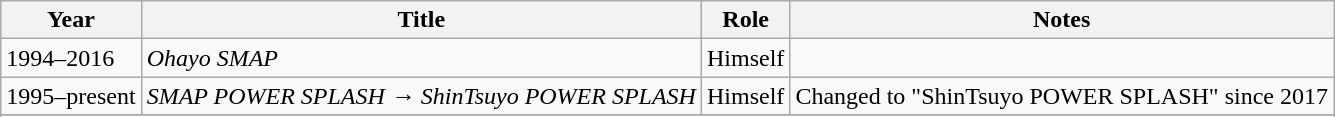<table class="wikitable">
<tr>
<th>Year</th>
<th>Title</th>
<th>Role</th>
<th>Notes</th>
</tr>
<tr>
<td>1994–2016</td>
<td><em>Ohayo SMAP</em></td>
<td>Himself</td>
<td></td>
</tr>
<tr>
<td>1995–present</td>
<td><em>SMAP POWER SPLASH → ShinTsuyo POWER SPLASH</em></td>
<td>Himself</td>
<td>Changed to "ShinTsuyo POWER SPLASH" since 2017</td>
</tr>
<tr>
</tr>
<tr>
</tr>
</table>
